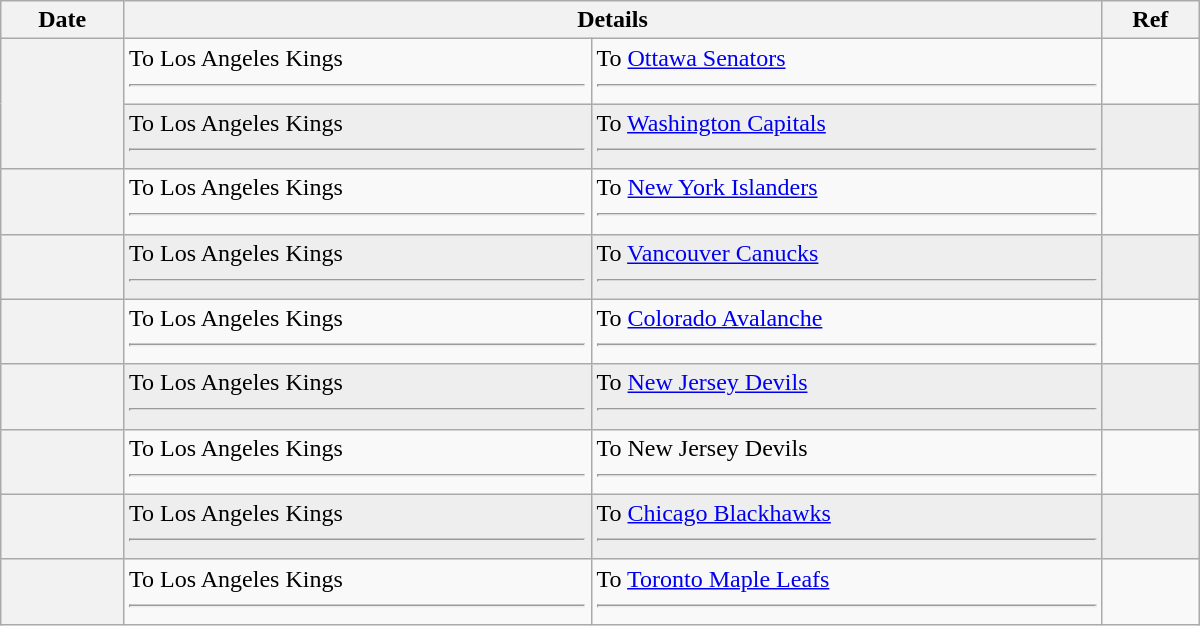<table class="wikitable plainrowheaders" style="width: 50em;">
<tr>
<th scope="col">Date</th>
<th scope="col" colspan="2">Details</th>
<th scope="col">Ref</th>
</tr>
<tr>
<th scope="row" rowspan=2></th>
<td valign="top">To Los Angeles Kings<hr></td>
<td valign="top">To <a href='#'>Ottawa Senators</a><hr></td>
<td></td>
</tr>
<tr bgcolor="#eeeeee">
<td valign="top">To Los Angeles Kings<hr></td>
<td valign="top">To <a href='#'>Washington Capitals</a><hr></td>
<td></td>
</tr>
<tr>
<th scope="row"></th>
<td valign="top">To Los Angeles Kings<hr></td>
<td valign="top">To <a href='#'>New York Islanders</a><hr></td>
<td></td>
</tr>
<tr bgcolor="#eeeeee">
<th scope="row"></th>
<td valign="top">To Los Angeles Kings<hr></td>
<td valign="top">To <a href='#'>Vancouver Canucks</a><hr></td>
<td></td>
</tr>
<tr>
<th scope="row"></th>
<td valign="top">To Los Angeles Kings<hr></td>
<td valign="top">To <a href='#'>Colorado Avalanche</a><hr></td>
<td></td>
</tr>
<tr bgcolor="#eeeeee">
<th scope="row"></th>
<td valign="top">To Los Angeles Kings<hr></td>
<td valign="top">To <a href='#'>New Jersey Devils</a><hr></td>
<td></td>
</tr>
<tr>
<th scope="row"></th>
<td valign="top">To Los Angeles Kings<hr></td>
<td valign="top">To New Jersey Devils<hr></td>
<td></td>
</tr>
<tr bgcolor="#eeeeee">
<th scope="row"></th>
<td valign="top">To Los Angeles Kings<hr></td>
<td valign="top">To <a href='#'>Chicago Blackhawks</a><hr></td>
<td></td>
</tr>
<tr>
<th scope="row"></th>
<td valign="top">To Los Angeles Kings<hr></td>
<td valign="top">To <a href='#'>Toronto Maple Leafs</a><hr></td>
<td></td>
</tr>
</table>
